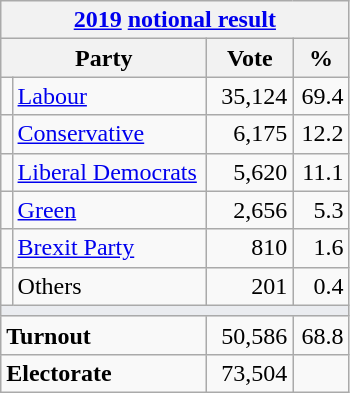<table class="wikitable">
<tr>
<th colspan="4"><a href='#'>2019</a> <a href='#'>notional result</a></th>
</tr>
<tr>
<th bgcolor="#DDDDFF" width="130px" colspan="2">Party</th>
<th bgcolor="#DDDDFF" width="50px">Vote</th>
<th bgcolor="#DDDDFF" width="30px">%</th>
</tr>
<tr>
<td></td>
<td><a href='#'>Labour</a></td>
<td align=right>35,124</td>
<td align=right>69.4</td>
</tr>
<tr>
<td></td>
<td><a href='#'>Conservative</a></td>
<td align=right>6,175</td>
<td align=right>12.2</td>
</tr>
<tr>
<td></td>
<td><a href='#'>Liberal Democrats</a></td>
<td align=right>5,620</td>
<td align=right>11.1</td>
</tr>
<tr>
<td></td>
<td><a href='#'>Green</a></td>
<td align=right>2,656</td>
<td align=right>5.3</td>
</tr>
<tr>
<td></td>
<td><a href='#'>Brexit Party</a></td>
<td align=right>810</td>
<td align=right>1.6</td>
</tr>
<tr>
<td></td>
<td>Others</td>
<td align=right>201</td>
<td align=right>0.4</td>
</tr>
<tr>
<td colspan="4" bgcolor="#EAECF0"></td>
</tr>
<tr>
<td colspan="2"><strong>Turnout</strong></td>
<td align=right>50,586</td>
<td align=right>68.8</td>
</tr>
<tr>
<td colspan="2"><strong>Electorate</strong></td>
<td align=right>73,504</td>
</tr>
</table>
